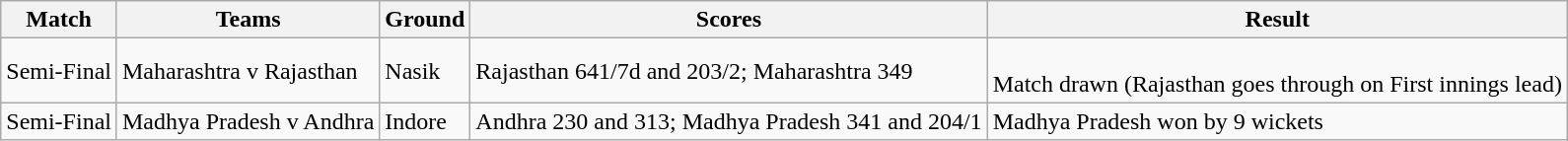<table class="wikitable">
<tr>
<th>Match</th>
<th>Teams</th>
<th>Ground</th>
<th>Scores</th>
<th>Result</th>
</tr>
<tr>
<td>Semi-Final</td>
<td>Maharashtra v Rajasthan</td>
<td>Nasik</td>
<td>Rajasthan 641/7d and 203/2; Maharashtra 349</td>
<td><br>Match drawn (Rajasthan goes through on First innings lead)</td>
</tr>
<tr>
<td>Semi-Final</td>
<td>Madhya Pradesh v Andhra</td>
<td>Indore</td>
<td>Andhra 230 and 313; Madhya Pradesh 341 and 204/1</td>
<td>Madhya Pradesh won by 9 wickets</td>
</tr>
</table>
